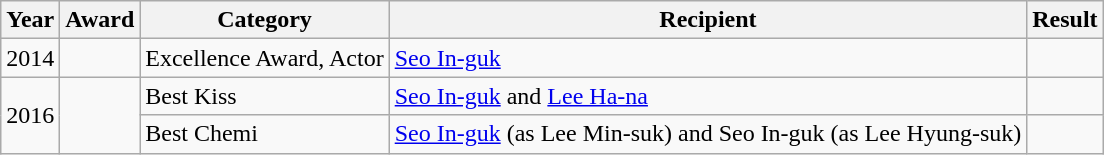<table class="wikitable">
<tr>
<th>Year</th>
<th>Award</th>
<th>Category</th>
<th>Recipient</th>
<th>Result</th>
</tr>
<tr>
<td>2014</td>
<td></td>
<td>Excellence Award, Actor</td>
<td><a href='#'>Seo In-guk</a></td>
<td></td>
</tr>
<tr>
<td rowspan="2">2016</td>
<td rowspan="2"></td>
<td>Best Kiss</td>
<td><a href='#'>Seo In-guk</a> and <a href='#'>Lee Ha-na</a></td>
<td></td>
</tr>
<tr>
<td>Best Chemi</td>
<td><a href='#'>Seo In-guk</a> (as Lee Min-suk) and Seo In-guk (as Lee Hyung-suk)</td>
<td></td>
</tr>
</table>
